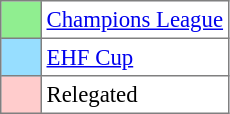<table bgcolor="#f7f8ff" cellpadding="3" cellspacing="0" border="1" style="font-size: 95%; border: gray solid 1px; border-collapse: collapse;text-align:center;">
<tr>
<td style="background: #90EE90;" width="20"></td>
<td bgcolor="#ffffff" align="left"><a href='#'>Champions League</a></td>
</tr>
<tr>
<td style="background: #97DEFF;" width="20"></td>
<td bgcolor="#ffffff" align="left"><a href='#'>EHF Cup</a></td>
</tr>
<tr>
<td style="background: #FFCCCC" width="20"></td>
<td bgcolor="#ffffff" align="left">Relegated</td>
</tr>
</table>
